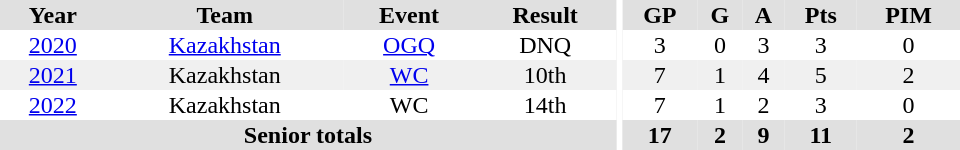<table border="0" cellpadding="1" cellspacing="0" ID="Table3" style="text-align:center; width:40em">
<tr ALIGN="center" bgcolor="#e0e0e0">
<th>Year</th>
<th>Team</th>
<th>Event</th>
<th>Result</th>
<th rowspan="99" bgcolor="#ffffff"></th>
<th>GP</th>
<th>G</th>
<th>A</th>
<th>Pts</th>
<th>PIM</th>
</tr>
<tr>
<td><a href='#'>2020</a></td>
<td><a href='#'>Kazakhstan</a></td>
<td><a href='#'>OGQ</a></td>
<td>DNQ</td>
<td>3</td>
<td>0</td>
<td>3</td>
<td>3</td>
<td>0</td>
</tr>
<tr style="background:#f0f0f0;">
<td><a href='#'>2021</a></td>
<td>Kazakhstan</td>
<td><a href='#'>WC</a></td>
<td>10th</td>
<td>7</td>
<td>1</td>
<td>4</td>
<td>5</td>
<td>2</td>
</tr>
<tr>
<td><a href='#'>2022</a></td>
<td>Kazakhstan</td>
<td>WC</td>
<td>14th</td>
<td>7</td>
<td>1</td>
<td>2</td>
<td>3</td>
<td>0</td>
</tr>
<tr bgcolor="#e0e0e0">
<th colspan="4">Senior totals</th>
<th>17</th>
<th>2</th>
<th>9</th>
<th>11</th>
<th>2</th>
</tr>
</table>
